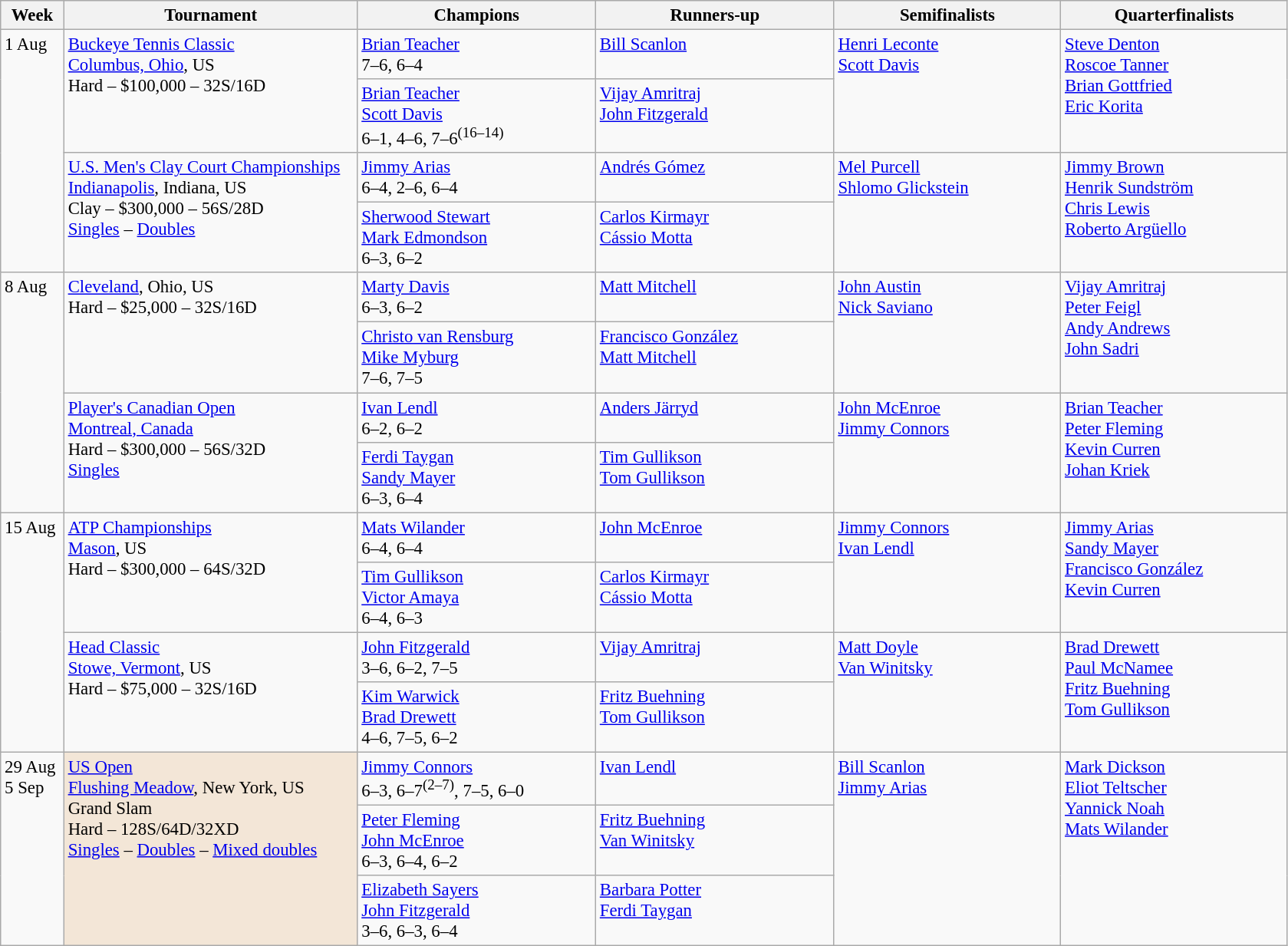<table class="wikitable" style="font-size:95%;">
<tr>
<th style="width:48px;">Week</th>
<th style="width:248px;">Tournament</th>
<th style="width:200px;">Champions</th>
<th style="width:200px;">Runners-up</th>
<th style="width:190px;">Semifinalists</th>
<th style="width:190px;">Quarterfinalists</th>
</tr>
<tr valign=top>
<td rowspan=4>1 Aug</td>
<td rowspan=2><a href='#'>Buckeye Tennis Classic</a> <br> <a href='#'>Columbus, Ohio</a>, US <br> Hard – $100,000 – 32S/16D</td>
<td> <a href='#'>Brian Teacher</a> <br> 7–6, 6–4</td>
<td> <a href='#'>Bill Scanlon</a></td>
<td rowspan=2> <a href='#'>Henri Leconte</a> <br>  <a href='#'>Scott Davis</a></td>
<td rowspan=2> <a href='#'>Steve Denton</a> <br>  <a href='#'>Roscoe Tanner</a> <br>  <a href='#'>Brian Gottfried</a> <br>  <a href='#'>Eric Korita</a></td>
</tr>
<tr valign=top>
<td> <a href='#'>Brian Teacher</a> <br>  <a href='#'>Scott Davis</a> <br> 6–1, 4–6, 7–6<sup>(16–14)</sup></td>
<td> <a href='#'>Vijay Amritraj</a> <br>  <a href='#'>John Fitzgerald</a></td>
</tr>
<tr valign=top>
<td rowspan=2><a href='#'>U.S. Men's Clay Court Championships</a> <br> <a href='#'>Indianapolis</a>, Indiana, US <br> Clay – $300,000 – 56S/28D <br> <a href='#'>Singles</a> – <a href='#'>Doubles</a></td>
<td> <a href='#'>Jimmy Arias</a> <br> 6–4, 2–6, 6–4</td>
<td> <a href='#'>Andrés Gómez</a></td>
<td rowspan=2> <a href='#'>Mel Purcell</a> <br>  <a href='#'>Shlomo Glickstein</a></td>
<td rowspan=2> <a href='#'>Jimmy Brown</a> <br>  <a href='#'>Henrik Sundström</a> <br>  <a href='#'>Chris Lewis</a> <br>  <a href='#'>Roberto Argüello</a></td>
</tr>
<tr valign=top>
<td> <a href='#'>Sherwood Stewart</a> <br>  <a href='#'>Mark Edmondson</a> <br> 6–3, 6–2</td>
<td> <a href='#'>Carlos Kirmayr</a> <br>  <a href='#'>Cássio Motta</a></td>
</tr>
<tr valign=top>
<td rowspan=4>8 Aug</td>
<td rowspan=2><a href='#'>Cleveland</a>, Ohio, US <br> Hard – $25,000 – 32S/16D</td>
<td> <a href='#'>Marty Davis</a> <br> 6–3, 6–2</td>
<td> <a href='#'>Matt Mitchell</a></td>
<td rowspan=2> <a href='#'>John Austin</a> <br>  <a href='#'>Nick Saviano</a></td>
<td rowspan=2> <a href='#'>Vijay Amritraj</a> <br>  <a href='#'>Peter Feigl</a> <br>  <a href='#'>Andy Andrews</a> <br>  <a href='#'>John Sadri</a></td>
</tr>
<tr valign=top>
<td> <a href='#'>Christo van Rensburg</a> <br>  <a href='#'>Mike Myburg</a> <br> 7–6, 7–5</td>
<td> <a href='#'>Francisco González</a>  <br>  <a href='#'>Matt Mitchell</a></td>
</tr>
<tr valign=top>
<td rowspan=2><a href='#'>Player's Canadian Open</a> <br> <a href='#'>Montreal, Canada</a> <br> Hard – $300,000 – 56S/32D <br> <a href='#'>Singles</a></td>
<td> <a href='#'>Ivan Lendl</a> <br> 6–2, 6–2</td>
<td> <a href='#'>Anders Järryd</a></td>
<td rowspan=2> <a href='#'>John McEnroe</a> <br>  <a href='#'>Jimmy Connors</a></td>
<td rowspan=2> <a href='#'>Brian Teacher</a> <br>  <a href='#'>Peter Fleming</a> <br>  <a href='#'>Kevin Curren</a> <br>  <a href='#'>Johan Kriek</a></td>
</tr>
<tr valign=top>
<td> <a href='#'>Ferdi Taygan</a> <br>  <a href='#'>Sandy Mayer</a> <br> 6–3, 6–4</td>
<td> <a href='#'>Tim Gullikson</a> <br>  <a href='#'>Tom Gullikson</a></td>
</tr>
<tr valign=top>
<td rowspan=4>15 Aug</td>
<td rowspan=2><a href='#'>ATP Championships</a> <br> <a href='#'>Mason</a>, US <br> Hard – $300,000 – 64S/32D</td>
<td> <a href='#'>Mats Wilander</a> <br> 6–4, 6–4</td>
<td> <a href='#'>John McEnroe</a></td>
<td rowspan=2> <a href='#'>Jimmy Connors</a> <br>  <a href='#'>Ivan Lendl</a></td>
<td rowspan=2> <a href='#'>Jimmy Arias</a> <br>  <a href='#'>Sandy Mayer</a> <br>  <a href='#'>Francisco González</a> <br>  <a href='#'>Kevin Curren</a></td>
</tr>
<tr valign=top>
<td> <a href='#'>Tim Gullikson</a> <br>  <a href='#'>Victor Amaya</a> <br> 6–4, 6–3</td>
<td> <a href='#'>Carlos Kirmayr</a> <br>  <a href='#'>Cássio Motta</a></td>
</tr>
<tr valign=top>
<td rowspan=2><a href='#'>Head Classic</a> <br> <a href='#'>Stowe, Vermont</a>, US <br> Hard – $75,000 – 32S/16D</td>
<td> <a href='#'>John Fitzgerald</a> <br> 3–6, 6–2, 7–5</td>
<td> <a href='#'>Vijay Amritraj</a></td>
<td rowspan=2> <a href='#'>Matt Doyle</a> <br>  <a href='#'>Van Winitsky</a></td>
<td rowspan=2> <a href='#'>Brad Drewett</a> <br>  <a href='#'>Paul McNamee</a> <br>  <a href='#'>Fritz Buehning</a> <br>  <a href='#'>Tom Gullikson</a></td>
</tr>
<tr valign=top>
<td> <a href='#'>Kim Warwick</a> <br>  <a href='#'>Brad Drewett</a> <br> 4–6, 7–5, 6–2</td>
<td> <a href='#'>Fritz Buehning</a> <br>  <a href='#'>Tom Gullikson</a></td>
</tr>
<tr valign=top>
<td rowspan=3>29 Aug<br>5 Sep</td>
<td style="background:#f3e6d7;" rowspan=3><a href='#'>US Open</a> <br> <a href='#'>Flushing Meadow</a>, New York, US <br> Grand Slam <br> Hard – 128S/64D/32XD <br> <a href='#'>Singles</a> – <a href='#'>Doubles</a> – <a href='#'>Mixed doubles</a></td>
<td> <a href='#'>Jimmy Connors</a> <br> 6–3, 6–7<sup>(2–7)</sup>, 7–5, 6–0</td>
<td> <a href='#'>Ivan Lendl</a></td>
<td rowspan=3> <a href='#'>Bill Scanlon</a> <br>  <a href='#'>Jimmy Arias</a></td>
<td rowspan=3> <a href='#'>Mark Dickson</a> <br>  <a href='#'>Eliot Teltscher</a> <br>  <a href='#'>Yannick Noah</a> <br>  <a href='#'>Mats Wilander</a></td>
</tr>
<tr valign=top>
<td> <a href='#'>Peter Fleming</a> <br>  <a href='#'>John McEnroe</a> <br> 6–3, 6–4, 6–2</td>
<td> <a href='#'>Fritz Buehning</a> <br>  <a href='#'>Van Winitsky</a></td>
</tr>
<tr valign=top>
<td> <a href='#'>Elizabeth Sayers</a> <br>  <a href='#'>John Fitzgerald</a> <br> 3–6, 6–3, 6–4</td>
<td> <a href='#'>Barbara Potter</a> <br>  <a href='#'>Ferdi Taygan</a></td>
</tr>
</table>
